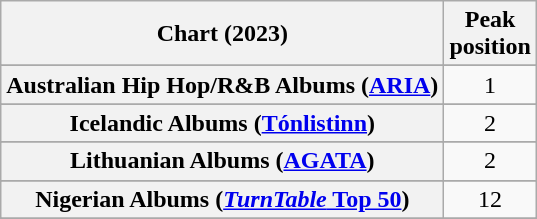<table class="wikitable sortable plainrowheaders" style="text-align:center">
<tr>
<th scope="col">Chart (2023)</th>
<th scope="col">Peak<br>position</th>
</tr>
<tr>
</tr>
<tr>
<th scope="row">Australian Hip Hop/R&B Albums (<a href='#'>ARIA</a>)</th>
<td>1</td>
</tr>
<tr>
</tr>
<tr>
</tr>
<tr>
</tr>
<tr>
</tr>
<tr>
</tr>
<tr>
</tr>
<tr>
</tr>
<tr>
</tr>
<tr>
</tr>
<tr>
</tr>
<tr>
<th scope="row">Icelandic Albums (<a href='#'>Tónlistinn</a>)</th>
<td>2</td>
</tr>
<tr>
</tr>
<tr>
</tr>
<tr>
<th scope="row">Lithuanian Albums (<a href='#'>AGATA</a>)</th>
<td>2</td>
</tr>
<tr>
</tr>
<tr>
<th scope="row">Nigerian Albums (<a href='#'><em>TurnTable</em> Top 50</a>)</th>
<td>12</td>
</tr>
<tr>
</tr>
<tr>
</tr>
<tr>
</tr>
<tr>
</tr>
<tr>
</tr>
<tr>
</tr>
<tr>
</tr>
<tr>
</tr>
<tr>
</tr>
</table>
